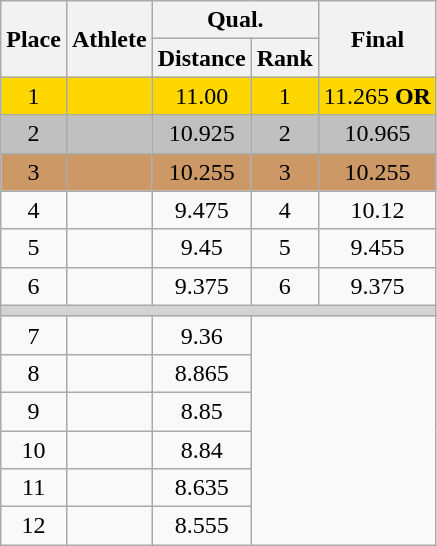<table class=wikitable style="text-align:center">
<tr>
<th rowspan=2>Place</th>
<th rowspan=2>Athlete</th>
<th colspan=2>Qual.</th>
<th rowspan=2>Final</th>
</tr>
<tr>
<th>Distance</th>
<th>Rank</th>
</tr>
<tr bgcolor=gold>
<td>1</td>
<td align=left></td>
<td>11.00</td>
<td>1</td>
<td>11.265 <strong>OR</strong></td>
</tr>
<tr bgcolor=silver>
<td>2</td>
<td align=left></td>
<td>10.925</td>
<td>2</td>
<td>10.965</td>
</tr>
<tr bgcolor=cc9966>
<td>3</td>
<td align=left></td>
<td>10.255</td>
<td>3</td>
<td>10.255</td>
</tr>
<tr>
<td>4</td>
<td align=left></td>
<td>9.475</td>
<td>4</td>
<td>10.12</td>
</tr>
<tr>
<td>5</td>
<td align=left></td>
<td>9.45</td>
<td>5</td>
<td>9.455</td>
</tr>
<tr>
<td>6</td>
<td align=left></td>
<td>9.375</td>
<td>6</td>
<td>9.375</td>
</tr>
<tr>
<td colspan=5 bgcolor=lightgray></td>
</tr>
<tr>
<td>7</td>
<td align=left></td>
<td>9.36</td>
<td rowspan=6 colspan=2></td>
</tr>
<tr>
<td>8</td>
<td align=left></td>
<td>8.865</td>
</tr>
<tr>
<td>9</td>
<td align=left></td>
<td>8.85</td>
</tr>
<tr>
<td>10</td>
<td align=left></td>
<td>8.84</td>
</tr>
<tr>
<td>11</td>
<td align=left></td>
<td>8.635</td>
</tr>
<tr>
<td>12</td>
<td align=left></td>
<td>8.555</td>
</tr>
</table>
